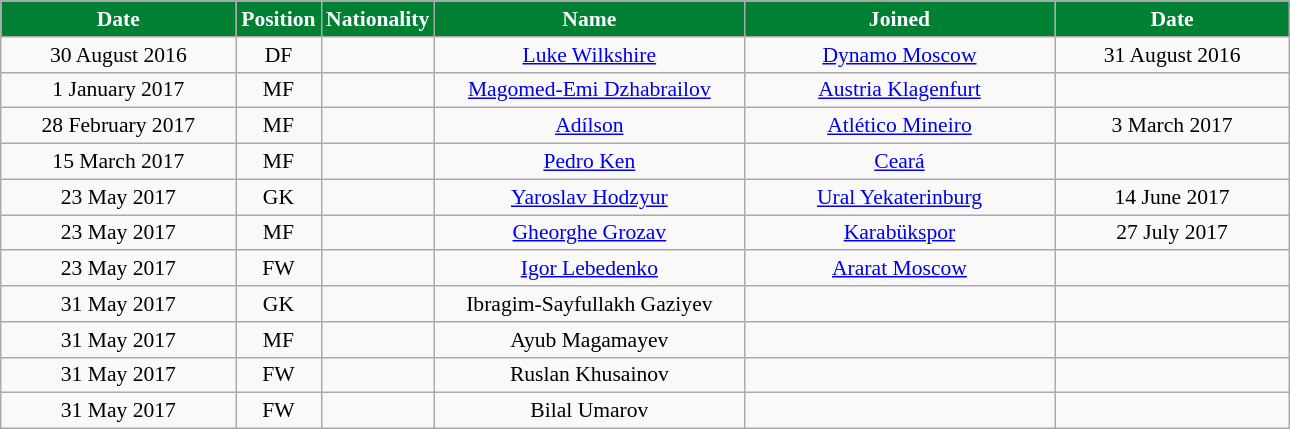<table class="wikitable"  style="text-align:center; font-size:90%; ">
<tr>
<th style="background:#008033; color:white; width:150px;">Date</th>
<th style="background:#008033; color:white; width:50px;">Position</th>
<th style="background:#008033; color:white; width:50px;">Nationality</th>
<th style="background:#008033; color:white; width:200px;">Name</th>
<th style="background:#008033; color:white; width:200px;">Joined</th>
<th style="background:#008033; color:white; width:150px;">Date</th>
</tr>
<tr>
<td>30 August 2016</td>
<td>DF</td>
<td></td>
<td><a href='#'>Luke Wilkshire</a></td>
<td><a href='#'>Dynamo Moscow</a></td>
<td>31 August 2016</td>
</tr>
<tr>
<td>1 January 2017</td>
<td>MF</td>
<td></td>
<td><a href='#'>Magomed-Emi Dzhabrailov</a></td>
<td><a href='#'>Austria Klagenfurt</a></td>
<td></td>
</tr>
<tr>
<td>28 February 2017</td>
<td>MF</td>
<td></td>
<td><a href='#'>Adílson</a></td>
<td><a href='#'>Atlético Mineiro</a></td>
<td>3 March 2017</td>
</tr>
<tr>
<td>15 March 2017</td>
<td>MF</td>
<td></td>
<td><a href='#'>Pedro Ken</a></td>
<td><a href='#'>Ceará</a></td>
<td></td>
</tr>
<tr>
<td>23 May 2017</td>
<td>GK</td>
<td></td>
<td><a href='#'>Yaroslav Hodzyur</a></td>
<td><a href='#'>Ural Yekaterinburg</a></td>
<td>14 June 2017</td>
</tr>
<tr>
<td>23 May 2017</td>
<td>MF</td>
<td></td>
<td><a href='#'>Gheorghe Grozav</a></td>
<td><a href='#'>Karabükspor</a></td>
<td>27 July 2017</td>
</tr>
<tr>
<td>23 May 2017</td>
<td>FW</td>
<td></td>
<td><a href='#'>Igor Lebedenko</a></td>
<td><a href='#'>Ararat Moscow</a></td>
<td></td>
</tr>
<tr>
<td>31 May 2017</td>
<td>GK</td>
<td></td>
<td>Ibragim-Sayfullakh Gaziyev</td>
<td></td>
<td></td>
</tr>
<tr>
<td>31 May 2017</td>
<td>MF</td>
<td></td>
<td>Ayub Magamayev</td>
<td></td>
<td></td>
</tr>
<tr>
<td>31 May 2017</td>
<td>FW</td>
<td></td>
<td>Ruslan Khusainov</td>
<td></td>
<td></td>
</tr>
<tr>
<td>31 May 2017</td>
<td>FW</td>
<td></td>
<td>Bilal Umarov</td>
<td></td>
<td></td>
</tr>
</table>
